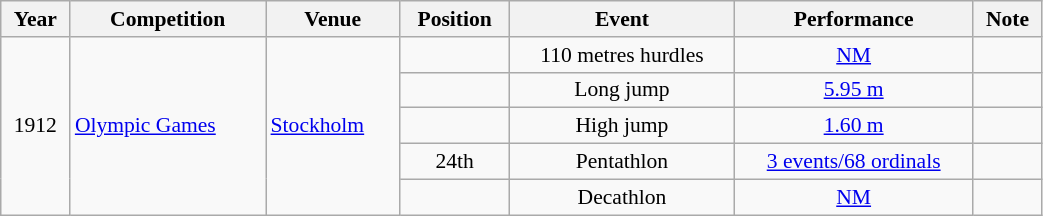<table class="wikitable" width=55% style="font-size:90%; text-align:center;">
<tr>
<th>Year</th>
<th>Competition</th>
<th>Venue</th>
<th>Position</th>
<th>Event</th>
<th>Performance</th>
<th>Note</th>
</tr>
<tr>
<td rowspan=5>1912</td>
<td rowspan=5 align=left><a href='#'>Olympic Games</a></td>
<td rowspan=5 align=left> <a href='#'>Stockholm</a></td>
<td></td>
<td>110 metres hurdles</td>
<td><a href='#'>NM</a></td>
<td></td>
</tr>
<tr>
<td></td>
<td>Long jump</td>
<td><a href='#'>5.95 m</a></td>
<td></td>
</tr>
<tr>
<td></td>
<td>High jump</td>
<td><a href='#'>1.60 m</a></td>
<td></td>
</tr>
<tr>
<td>24th</td>
<td>Pentathlon</td>
<td><a href='#'>3 events/68 ordinals</a></td>
<td></td>
</tr>
<tr>
<td></td>
<td>Decathlon</td>
<td><a href='#'>NM</a></td>
<td></td>
</tr>
</table>
